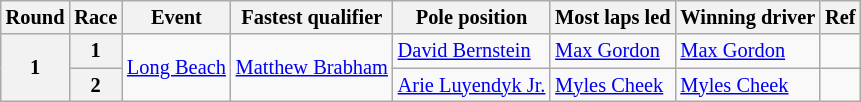<table class="wikitable" style="font-size: 85%;">
<tr>
<th>Round</th>
<th>Race</th>
<th>Event</th>
<th>Fastest qualifier</th>
<th>Pole position</th>
<th>Most laps led</th>
<th>Winning driver</th>
<th>Ref</th>
</tr>
<tr>
<th rowspan=2>1</th>
<th>1</th>
<td rowspan=2><a href='#'>Long Beach</a></td>
<td rowspan=2> <a href='#'>Matthew Brabham</a></td>
<td> <a href='#'>David Bernstein</a></td>
<td> <a href='#'>Max Gordon</a></td>
<td> <a href='#'>Max Gordon</a></td>
<td></td>
</tr>
<tr>
<th>2</th>
<td> <a href='#'>Arie Luyendyk Jr.</a></td>
<td> <a href='#'>Myles Cheek</a></td>
<td> <a href='#'>Myles Cheek</a></td>
<td></td>
</tr>
</table>
